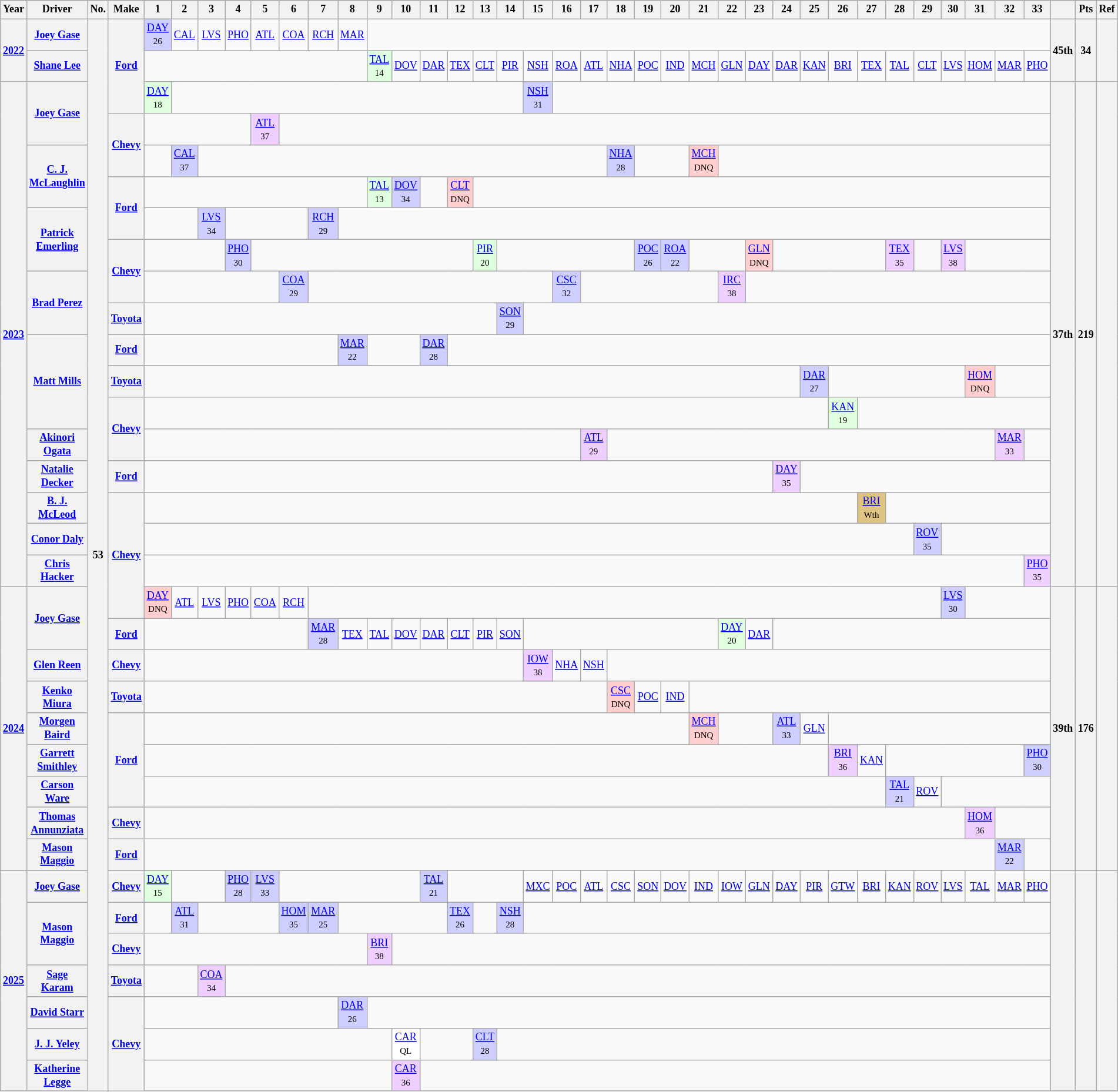<table class="wikitable" style="text-align:center; font-size:75%">
<tr>
<th>Year</th>
<th>Driver</th>
<th>No.</th>
<th>Make</th>
<th>1</th>
<th>2</th>
<th>3</th>
<th>4</th>
<th>5</th>
<th>6</th>
<th>7</th>
<th>8</th>
<th>9</th>
<th>10</th>
<th>11</th>
<th>12</th>
<th>13</th>
<th>14</th>
<th>15</th>
<th>16</th>
<th>17</th>
<th>18</th>
<th>19</th>
<th>20</th>
<th>21</th>
<th>22</th>
<th>23</th>
<th>24</th>
<th>25</th>
<th>26</th>
<th>27</th>
<th>28</th>
<th>29</th>
<th>30</th>
<th>31</th>
<th>32</th>
<th>33</th>
<th></th>
<th>Pts</th>
<th>Ref</th>
</tr>
<tr>
<th rowspan="2"><a href='#'>2022</a></th>
<th><a href='#'>Joey Gase</a></th>
<th rowspan="35">53</th>
<th rowspan="3"><a href='#'>Ford</a></th>
<td style="background:#CFCFFF;"><a href='#'>DAY</a><br><small>26</small></td>
<td><a href='#'>CAL</a></td>
<td><a href='#'>LVS</a></td>
<td><a href='#'>PHO</a></td>
<td><a href='#'>ATL</a></td>
<td><a href='#'>COA</a></td>
<td><a href='#'>RCH</a></td>
<td><a href='#'>MAR</a></td>
<td colspan=25></td>
<th rowspan="2">45th</th>
<th rowspan="2">34</th>
<th rowspan="2"></th>
</tr>
<tr>
<th><a href='#'>Shane Lee</a></th>
<td colspan=8></td>
<td style="background:#DFFFDF;"><a href='#'>TAL</a><br><small>14</small></td>
<td><a href='#'>DOV</a></td>
<td><a href='#'>DAR</a></td>
<td><a href='#'>TEX</a></td>
<td><a href='#'>CLT</a></td>
<td><a href='#'>PIR</a></td>
<td><a href='#'>NSH</a></td>
<td><a href='#'>ROA</a></td>
<td><a href='#'>ATL</a></td>
<td><a href='#'>NHA</a></td>
<td><a href='#'>POC</a></td>
<td><a href='#'>IND</a></td>
<td><a href='#'>MCH</a></td>
<td><a href='#'>GLN</a></td>
<td><a href='#'>DAY</a></td>
<td><a href='#'>DAR</a></td>
<td><a href='#'>KAN</a></td>
<td><a href='#'>BRI</a></td>
<td><a href='#'>TEX</a></td>
<td><a href='#'>TAL</a></td>
<td><a href='#'>CLT</a></td>
<td><a href='#'>LVS</a></td>
<td><a href='#'>HOM</a></td>
<td><a href='#'>MAR</a></td>
<td><a href='#'>PHO</a></td>
</tr>
<tr>
<th rowspan="16"><a href='#'>2023</a></th>
<th rowspan=2><a href='#'>Joey Gase</a></th>
<td style="background:#DFFFDF;"><a href='#'>DAY</a><br><small>18</small></td>
<td colspan="13"></td>
<td style="background:#CFCFFF;"><a href='#'>NSH</a><br><small>31</small></td>
<td colspan="18"></td>
<th rowspan="16">37th</th>
<th rowspan="16">219</th>
<th rowspan="16"></th>
</tr>
<tr>
<th rowspan=2><a href='#'>Chevy</a></th>
<td colspan=4></td>
<td style="background:#EFCFFF;"><a href='#'>ATL</a><br><small>37</small></td>
<td colspan=28></td>
</tr>
<tr>
<th rowspan="2"><a href='#'>C. J. McLaughlin</a></th>
<td></td>
<td style="background:#CFCFFF;"><a href='#'>CAL</a><br><small>37</small></td>
<td colspan="15"></td>
<td style="background:#CFCFFF;"><a href='#'>NHA</a><br><small>28</small></td>
<td colspan="2"></td>
<td style="background:#FFCFCF;"><a href='#'>MCH</a><br><small>DNQ</small></td>
<td colspan="12"></td>
</tr>
<tr>
<th rowspan=2><a href='#'>Ford</a></th>
<td colspan="8"></td>
<td style="background:#DFFFDF;"><a href='#'>TAL</a><br><small>13</small></td>
<td style="background:#CFCFFF;"><a href='#'>DOV</a><br><small>34</small></td>
<td></td>
<td style="background:#FFCFCF;"><a href='#'>CLT</a><br><small>DNQ</small></td>
<td colspan="21"></td>
</tr>
<tr>
<th rowspan="2"><a href='#'>Patrick Emerling</a></th>
<td colspan="2"></td>
<td style="background:#CFCFFF;"><a href='#'>LVS</a><br><small>34</small></td>
<td colspan="3"></td>
<td style="background:#CFCFFF;"><a href='#'>RCH</a><br><small>29</small></td>
<td colspan="26"></td>
</tr>
<tr>
<th rowspan="2"><a href='#'>Chevy</a></th>
<td colspan="3"></td>
<td style="background:#CFCFFF;"><a href='#'>PHO</a><br><small>30</small></td>
<td colspan="8"></td>
<td style="background:#DFFFDF;"><a href='#'>PIR</a><br><small>20</small></td>
<td colspan="5"></td>
<td style="background:#CFCFFF;"><a href='#'>POC</a><br><small>26</small></td>
<td style="background:#CFCFFF;"><a href='#'>ROA</a><br><small>22</small></td>
<td colspan="2"></td>
<td style="background:#FFCFCF;"><a href='#'>GLN</a><br><small>DNQ</small></td>
<td colspan="4"></td>
<td style="background:#EFCFFF;"><a href='#'>TEX</a><br><small>35</small></td>
<td></td>
<td style="background:#EFCFFF;"><a href='#'>LVS</a><br><small>38</small></td>
<td colspan="3"></td>
</tr>
<tr>
<th rowspan="2"><a href='#'>Brad Perez</a></th>
<td colspan="5"></td>
<td style="background:#CFCFFF;"><a href='#'>COA</a><br><small>29</small></td>
<td colspan="9"></td>
<td style="background:#CFCFFF;"><a href='#'>CSC</a><br><small>32</small></td>
<td colspan="5"></td>
<td style="background:#EFCFFF;"><a href='#'>IRC</a><br><small>38</small></td>
<td colspan="11"></td>
</tr>
<tr>
<th><a href='#'>Toyota</a></th>
<td colspan=13></td>
<td style="background:#CFCFFF;"><a href='#'>SON</a><br><small>29</small></td>
<td colspan=19></td>
</tr>
<tr>
<th rowspan="3"><a href='#'>Matt Mills</a></th>
<th><a href='#'>Ford</a></th>
<td colspan=7></td>
<td style="background:#CFCFFF;"><a href='#'>MAR</a><br><small>22</small></td>
<td colspan=2></td>
<td style="background:#CFCFFF;"><a href='#'>DAR</a><br><small>28</small></td>
<td colspan=22></td>
</tr>
<tr>
<th><a href='#'>Toyota</a></th>
<td colspan="24"></td>
<td style="background:#CFCFFF;"><a href='#'>DAR</a><br><small>27</small></td>
<td colspan="5"></td>
<td style="background:#FFCFCF;"><a href='#'>HOM</a><br><small>DNQ</small></td>
<td colspan="2"></td>
</tr>
<tr>
<th rowspan=2><a href='#'>Chevy</a></th>
<td colspan=25></td>
<td style="background:#DFFFDF;"><a href='#'>KAN</a><br><small>19</small></td>
<td colspan=7></td>
</tr>
<tr>
<th><a href='#'>Akinori Ogata</a></th>
<td colspan=16></td>
<td style="background:#EFCFFF;"><a href='#'>ATL</a><br><small>29</small></td>
<td colspan="14"></td>
<td style="background:#EFCFFF;"><a href='#'>MAR</a><br><small>33</small></td>
<td></td>
</tr>
<tr>
<th><a href='#'>Natalie Decker</a></th>
<th><a href='#'>Ford</a></th>
<td colspan=23></td>
<td style="background:#EFCFFF;"><a href='#'>DAY</a><br><small>35</small></td>
<td colspan=9></td>
</tr>
<tr>
<th><a href='#'>B. J. McLeod</a></th>
<th rowspan=4><a href='#'>Chevy</a></th>
<td colspan=26></td>
<td style="background:#DFC484;"><a href='#'>BRI</a><br><small>Wth</small></td>
<td colspan=6></td>
</tr>
<tr>
<th><a href='#'>Conor Daly</a></th>
<td colspan=28></td>
<td style="background:#CFCFFF;"><a href='#'>ROV</a><br><small>35</small></td>
<td colspan=4></td>
</tr>
<tr>
<th><a href='#'>Chris Hacker</a></th>
<td colspan=32></td>
<td style="background:#EFCFFF;"><a href='#'>PHO</a><br><small>35</small></td>
</tr>
<tr>
<th rowspan="9"><a href='#'>2024</a></th>
<th rowspan=2><a href='#'>Joey Gase</a></th>
<td style="background:#FFCFCF;"><a href='#'>DAY</a><br><small>DNQ</small></td>
<td><a href='#'>ATL</a></td>
<td><a href='#'>LVS</a></td>
<td><a href='#'>PHO</a></td>
<td><a href='#'>COA</a></td>
<td><a href='#'>RCH</a></td>
<td colspan="23"></td>
<td style="background:#CFCFFF;"><a href='#'>LVS</a><br><small>30</small></td>
<td colspan="3"></td>
<th rowspan="9">39th</th>
<th rowspan="9">176</th>
<th rowspan="9"></th>
</tr>
<tr>
<th><a href='#'>Ford</a></th>
<td colspan=6></td>
<td style="background:#CFCFFF;"><a href='#'>MAR</a><br><small>28</small></td>
<td><a href='#'>TEX</a></td>
<td><a href='#'>TAL</a></td>
<td><a href='#'>DOV</a></td>
<td><a href='#'>DAR</a></td>
<td><a href='#'>CLT</a></td>
<td><a href='#'>PIR</a></td>
<td><a href='#'>SON</a></td>
<td colspan="7"></td>
<td style="background:#DFFFDF;"><a href='#'>DAY</a><br><small>20</small></td>
<td><a href='#'>DAR</a></td>
<td colspan="10"></td>
</tr>
<tr>
<th><a href='#'>Glen Reen</a></th>
<th><a href='#'>Chevy</a></th>
<td colspan=14></td>
<td style="background:#EFCFFF;"><a href='#'>IOW</a><br><small>38</small></td>
<td><a href='#'>NHA</a></td>
<td><a href='#'>NSH</a></td>
<td colspan=16></td>
</tr>
<tr>
<th><a href='#'>Kenko Miura</a></th>
<th><a href='#'>Toyota</a></th>
<td colspan=17></td>
<td style="background:#FFCFCF;"><a href='#'>CSC</a><br><small>DNQ</small></td>
<td><a href='#'>POC</a></td>
<td><a href='#'>IND</a></td>
<td colspan=13></td>
</tr>
<tr>
<th><a href='#'>Morgen Baird</a></th>
<th rowspan="3"><a href='#'>Ford</a></th>
<td colspan=20></td>
<td style="background:#FFCFCF;"><a href='#'>MCH</a><br><small>DNQ</small></td>
<td colspan="2"></td>
<td style="background:#CFCFFF;"><a href='#'>ATL</a><br><small>33</small></td>
<td><a href='#'>GLN</a></td>
<td colspan="8"></td>
</tr>
<tr>
<th><a href='#'>Garrett Smithley</a></th>
<td colspan="25"></td>
<td style="background:#EFCFFF;"><a href='#'>BRI</a><br><small>36</small></td>
<td><a href='#'>KAN</a></td>
<td colspan="5"></td>
<td style="background:#CFCFFF;"><a href='#'>PHO</a><br><small>30</small></td>
</tr>
<tr>
<th><a href='#'>Carson Ware</a></th>
<td colspan="27"></td>
<td style="background:#CFCFFF;"><a href='#'>TAL</a><br><small>21</small></td>
<td><a href='#'>ROV</a></td>
<td colspan="4"></td>
</tr>
<tr>
<th><a href='#'>Thomas Annunziata</a></th>
<th><a href='#'>Chevy</a></th>
<td colspan="30"></td>
<td style="background:#EFCFFF;"><a href='#'>HOM</a><br><small>36</small></td>
<td colspan="2"></td>
</tr>
<tr>
<th><a href='#'>Mason Maggio</a></th>
<th><a href='#'>Ford</a></th>
<td colspan="31"></td>
<td style="background:#CFCFFF;"><a href='#'>MAR</a><br><small>22</small></td>
<td></td>
</tr>
<tr>
<th rowspan="7"><a href='#'>2025</a></th>
<th><a href='#'>Joey Gase</a></th>
<th><a href='#'>Chevy</a></th>
<td style="background:#DFFFDF;"><a href='#'>DAY</a><br><small>15</small></td>
<td colspan=2></td>
<td style="background:#CFCFFF;"><a href='#'>PHO</a><br><small>28</small></td>
<td style="background:#CFCFFF;"><a href='#'>LVS</a><br><small>33</small></td>
<td colspan="5"></td>
<td style="background:#CFCFFF;"><a href='#'>TAL</a><br><small>21</small></td>
<td colspan="3"></td>
<td><a href='#'>MXC</a></td>
<td><a href='#'>POC</a></td>
<td><a href='#'>ATL</a></td>
<td><a href='#'>CSC</a></td>
<td><a href='#'>SON</a></td>
<td><a href='#'>DOV</a></td>
<td><a href='#'>IND</a></td>
<td><a href='#'>IOW</a></td>
<td><a href='#'>GLN</a></td>
<td><a href='#'>DAY</a></td>
<td><a href='#'>PIR</a></td>
<td><a href='#'>GTW</a></td>
<td><a href='#'>BRI</a></td>
<td><a href='#'>KAN</a></td>
<td><a href='#'>ROV</a></td>
<td><a href='#'>LVS</a></td>
<td><a href='#'>TAL</a></td>
<td><a href='#'>MAR</a></td>
<td><a href='#'>PHO</a></td>
<th rowspan="7"></th>
<th rowspan="7"></th>
<th rowspan="7"></th>
</tr>
<tr>
<th rowspan="2"><a href='#'>Mason Maggio</a></th>
<th><a href='#'>Ford</a></th>
<td></td>
<td style="background:#CFCFFF;"><a href='#'>ATL</a><br><small>31</small></td>
<td colspan="3"></td>
<td style="background:#CFCFFF;"><a href='#'>HOM</a><br><small>35</small></td>
<td style="background:#CFCFFF;"><a href='#'>MAR</a><br><small>25</small></td>
<td colspan="4"></td>
<td style="background:#CFCFFF;"><a href='#'>TEX</a><br><small>26</small></td>
<td></td>
<td style="background:#CFCFFF;"><a href='#'>NSH</a><br><small>28</small></td>
<td colspan="19"></td>
</tr>
<tr>
<th><a href='#'>Chevy</a></th>
<td colspan="8"></td>
<td style="background:#EFCFFF;"><a href='#'>BRI</a><br><small>38</small></td>
<td colspan="24"></td>
</tr>
<tr>
<th><a href='#'>Sage Karam</a></th>
<th><a href='#'>Toyota</a></th>
<td colspan=2></td>
<td style="background:#EFCFFF;"><a href='#'>COA</a><br><small>34</small></td>
<td colspan=30></td>
</tr>
<tr>
<th><a href='#'>David Starr</a></th>
<th rowspan="4"><a href='#'>Chevy</a></th>
<td colspan=7></td>
<td style="background:#CFCFFF;"><a href='#'>DAR</a><br><small>26</small></td>
<td colspan=25></td>
</tr>
<tr>
<th><a href='#'>J. J. Yeley</a></th>
<td colspan=9></td>
<td style="background:#FFFFFF;"><a href='#'>CAR</a><br><small>QL</small></td>
<td colspan=2></td>
<td style="background:#CFCFFF;"><a href='#'>CLT</a><br><small>28</small></td>
<td colspan=20></td>
</tr>
<tr>
<th><a href='#'>Katherine Legge</a></th>
<td colspan=9></td>
<td style="background:#EFCFFF;"><a href='#'>CAR</a><br><small>36</small></td>
<td colspan=23></td>
</tr>
<tr>
</tr>
</table>
